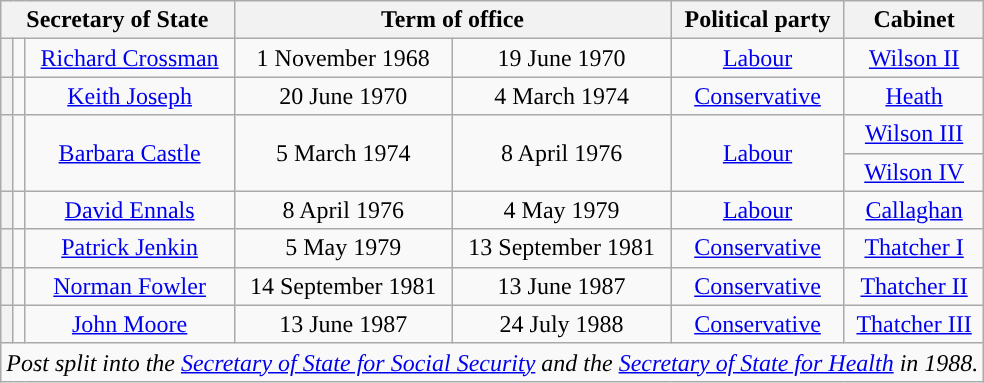<table class="wikitable" style="text-align:center">
<tr style="height:1em">
<th colspan=3>Secretary of State</th>
<th colspan=2>Term of office</th>
<th>Political party</th>
<th>Cabinet</th>
</tr>
<tr style="height:1em">
<th style="background-color:"></th>
<td></td>
<td><a href='#'>Richard Crossman</a></td>
<td>1 November 1968</td>
<td>19 June 1970</td>
<td><a href='#'>Labour</a></td>
<td><a href='#'>Wilson II</a></td>
</tr>
<tr style="height:1em">
<th style="background-color:"></th>
<td></td>
<td><a href='#'>Keith Joseph</a></td>
<td>20 June 1970</td>
<td>4 March 1974</td>
<td><a href='#'>Conservative</a></td>
<td><a href='#'>Heath</a></td>
</tr>
<tr style="height:1em">
<th rowspan="2" style="background-color:"></th>
<td rowspan="2"></td>
<td rowspan="2"><a href='#'>Barbara Castle</a></td>
<td rowspan="2">5 March 1974</td>
<td rowspan="2">8 April 1976</td>
<td rowspan="2" ><a href='#'>Labour</a></td>
<td><a href='#'>Wilson III</a></td>
</tr>
<tr>
<td><a href='#'>Wilson IV</a></td>
</tr>
<tr style="height:1em">
<th style="background-color:"></th>
<td></td>
<td><a href='#'>David Ennals</a></td>
<td>8 April 1976</td>
<td>4 May 1979</td>
<td><a href='#'>Labour</a></td>
<td><a href='#'>Callaghan</a></td>
</tr>
<tr style="height:1em">
<th style="background-color:"></th>
<td></td>
<td><a href='#'>Patrick Jenkin</a></td>
<td>5 May 1979</td>
<td>13 September 1981</td>
<td><a href='#'>Conservative</a></td>
<td><a href='#'>Thatcher I</a></td>
</tr>
<tr style="height:1em">
<th style="background-color:"></th>
<td></td>
<td><a href='#'>Norman Fowler</a></td>
<td>14 September 1981</td>
<td>13 June 1987</td>
<td><a href='#'>Conservative</a></td>
<td><a href='#'>Thatcher II</a></td>
</tr>
<tr style="height:1em">
<th style="background-color:"></th>
<td></td>
<td><a href='#'>John Moore</a></td>
<td>13 June 1987</td>
<td>24 July 1988</td>
<td><a href='#'>Conservative</a></td>
<td><a href='#'>Thatcher III</a></td>
</tr>
<tr>
<td colspan="7"><em>Post split into the <a href='#'>Secretary of State for Social Security</a> and the <a href='#'>Secretary of State for Health</a> in 1988.</em></td>
</tr>
</table>
